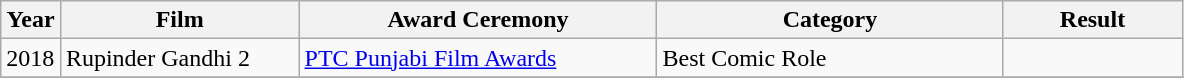<table class="wikitable plainrowheaders">
<tr>
<th width=5%>Year</th>
<th style="width:20%;">Film</th>
<th style="width:30%;">Award Ceremony</th>
<th style="width:29%;">Category</th>
<th style="width:15%;">Result</th>
</tr>
<tr>
<td>2018</td>
<td>Rupinder Gandhi 2</td>
<td><a href='#'>PTC Punjabi Film Awards</a></td>
<td>Best Comic Role</td>
<td></td>
</tr>
<tr>
</tr>
</table>
